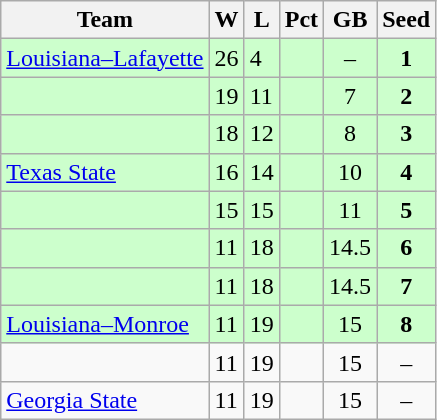<table class=wikitable>
<tr>
<th>Team</th>
<th>W</th>
<th>L</th>
<th>Pct</th>
<th>GB</th>
<th>Seed</th>
</tr>
<tr style="background: #ccffcc">
<td><a href='#'>Louisiana–Lafayette</a></td>
<td>26</td>
<td>4</td>
<td></td>
<td style="text-align: center">–</td>
<td style="text-align: center"><strong>1</strong></td>
</tr>
<tr style="background: #ccffcc">
<td></td>
<td>19</td>
<td>11</td>
<td></td>
<td style="text-align: center">7</td>
<td style="text-align: center"><strong>2</strong></td>
</tr>
<tr style="background: #ccffcc">
<td></td>
<td>18</td>
<td>12</td>
<td></td>
<td style="text-align: center">8</td>
<td style="text-align: center"><strong>3</strong></td>
</tr>
<tr style="background: #ccffcc">
<td><a href='#'>Texas State</a></td>
<td>16</td>
<td>14</td>
<td></td>
<td style="text-align: center">10</td>
<td style="text-align: center"><strong>4</strong></td>
</tr>
<tr style="background: #ccffcc">
<td></td>
<td>15</td>
<td>15</td>
<td></td>
<td style="text-align: center">11</td>
<td style="text-align: center"><strong>5</strong></td>
</tr>
<tr style="background: #ccffcc">
<td></td>
<td>11</td>
<td>18</td>
<td></td>
<td style="text-align: center">14.5</td>
<td style="text-align: center"><strong>6</strong></td>
</tr>
<tr style="background: #ccffcc">
<td></td>
<td>11</td>
<td>18</td>
<td></td>
<td style="text-align: center">14.5</td>
<td style="text-align: center"><strong>7</strong></td>
</tr>
<tr style="background: #ccffcc">
<td><a href='#'>Louisiana–Monroe</a></td>
<td>11</td>
<td>19</td>
<td></td>
<td style="text-align: center">15</td>
<td style="text-align: center"><strong>8</strong></td>
</tr>
<tr>
<td></td>
<td>11</td>
<td>19</td>
<td></td>
<td style="text-align: center">15</td>
<td style="text-align: center">–</td>
</tr>
<tr>
<td><a href='#'>Georgia State</a></td>
<td>11</td>
<td>19</td>
<td></td>
<td style="text-align: center">15</td>
<td style="text-align: center">–</td>
</tr>
</table>
